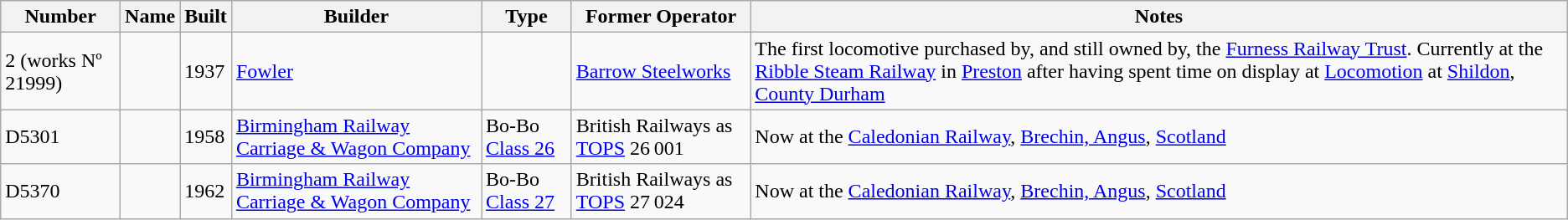<table class="wikitable sortable">
<tr>
<th>Number</th>
<th>Name</th>
<th>Built</th>
<th>Builder</th>
<th>Type</th>
<th>Former Operator</th>
<th class="unsortable">Notes</th>
</tr>
<tr>
<td>2 (works Nº 21999)</td>
<td></td>
<td>1937</td>
<td><a href='#'>Fowler</a></td>
<td></td>
<td><a href='#'>Barrow Steelworks</a></td>
<td>The first locomotive purchased by, and still owned by, the <a href='#'>Furness Railway Trust</a>. Currently at the <a href='#'>Ribble Steam Railway</a> in <a href='#'>Preston</a> after having spent time on display at <a href='#'>Locomotion</a> at <a href='#'>Shildon</a>, <a href='#'>County Durham</a></td>
</tr>
<tr>
<td>D5301</td>
<td></td>
<td>1958</td>
<td><a href='#'>Birmingham Railway Carriage & Wagon Company</a></td>
<td>Bo-Bo <a href='#'>Class 26</a></td>
<td>British Railways as <a href='#'>TOPS</a> 26 001</td>
<td>Now at the <a href='#'>Caledonian Railway</a>, <a href='#'>Brechin, Angus</a>, <a href='#'>Scotland</a></td>
</tr>
<tr>
<td>D5370</td>
<td></td>
<td>1962</td>
<td><a href='#'>Birmingham Railway Carriage & Wagon Company</a></td>
<td>Bo-Bo <a href='#'>Class 27</a></td>
<td>British Railways as <a href='#'>TOPS</a> 27 024</td>
<td>Now at the <a href='#'>Caledonian Railway</a>, <a href='#'>Brechin, Angus</a>, <a href='#'>Scotland</a></td>
</tr>
</table>
